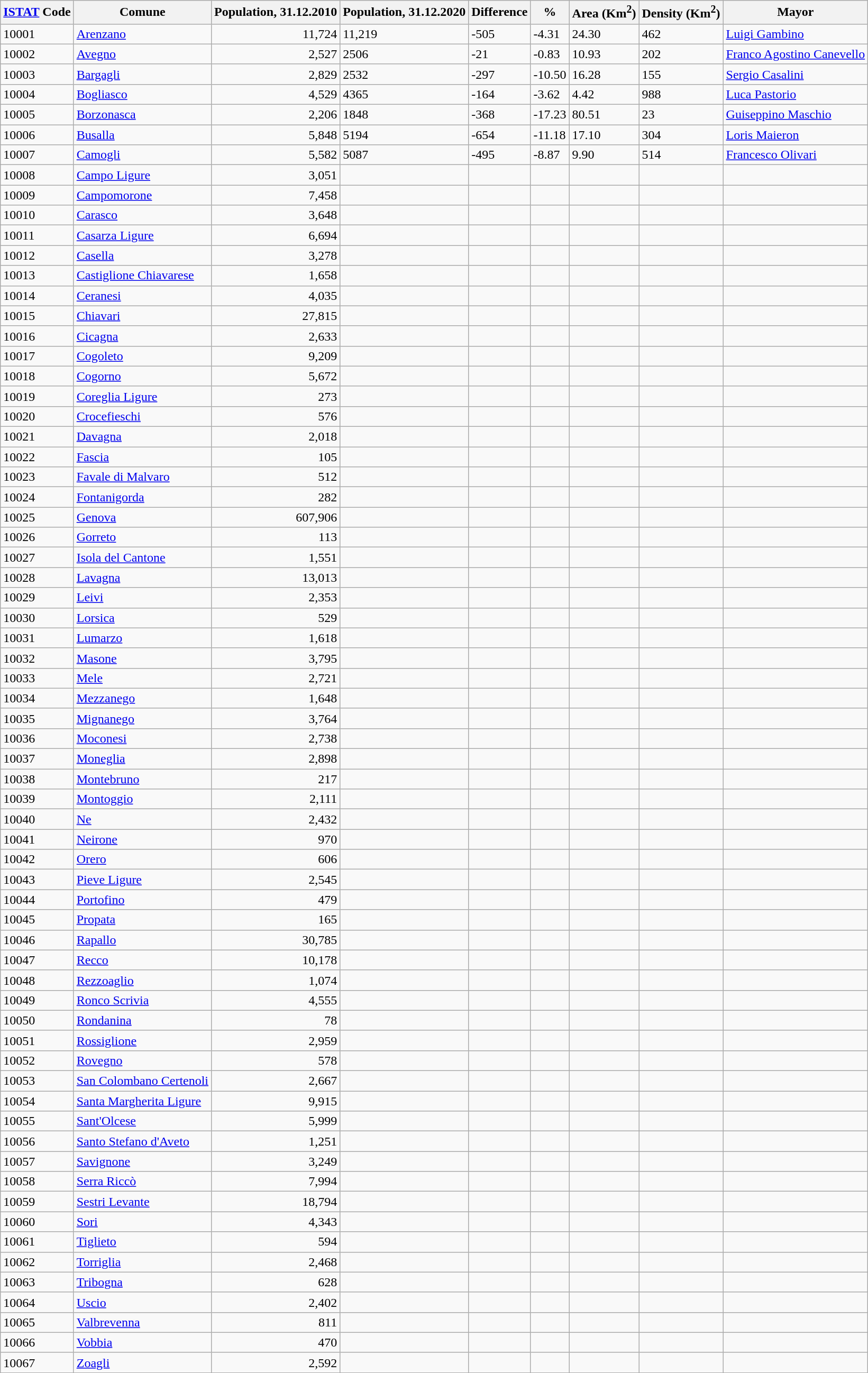<table class="wikitable sortable">
<tr>
<th><a href='#'>ISTAT</a> Code</th>
<th>Comune</th>
<th>Population, 31.12.2010</th>
<th>Population, 31.12.2020</th>
<th>Difference</th>
<th>%</th>
<th>Area (Km<sup>2</sup>)</th>
<th>Density (Km<sup>2</sup>)</th>
<th>Mayor</th>
</tr>
<tr>
<td>10001</td>
<td><a href='#'>Arenzano</a></td>
<td align="right">11,724</td>
<td>11,219</td>
<td>-505</td>
<td>-4.31</td>
<td>24.30</td>
<td>462</td>
<td><a href='#'>Luigi Gambino</a></td>
</tr>
<tr>
<td>10002</td>
<td><a href='#'>Avegno</a></td>
<td align="right">2,527</td>
<td>2506</td>
<td>-21</td>
<td>-0.83</td>
<td>10.93</td>
<td>202</td>
<td><a href='#'>Franco Agostino Canevello</a></td>
</tr>
<tr>
<td>10003</td>
<td><a href='#'>Bargagli</a></td>
<td align="right">2,829</td>
<td>2532</td>
<td>-297</td>
<td>-10.50</td>
<td>16.28</td>
<td>155</td>
<td><a href='#'>Sergio Casalini</a></td>
</tr>
<tr>
<td>10004</td>
<td><a href='#'>Bogliasco</a></td>
<td align="right">4,529</td>
<td>4365</td>
<td>-164</td>
<td>-3.62</td>
<td>4.42</td>
<td>988</td>
<td><a href='#'>Luca Pastorio</a></td>
</tr>
<tr>
<td>10005</td>
<td><a href='#'>Borzonasca</a></td>
<td align="right">2,206</td>
<td>1848</td>
<td>-368</td>
<td>-17.23</td>
<td>80.51</td>
<td>23</td>
<td><a href='#'>Guiseppino Maschio</a></td>
</tr>
<tr>
<td>10006</td>
<td><a href='#'>Busalla</a></td>
<td align="right">5,848</td>
<td>5194</td>
<td>-654</td>
<td>-11.18</td>
<td>17.10</td>
<td>304</td>
<td><a href='#'>Loris Maieron</a></td>
</tr>
<tr>
<td>10007</td>
<td><a href='#'>Camogli</a></td>
<td align="right">5,582</td>
<td>5087</td>
<td>-495</td>
<td>-8.87</td>
<td>9.90</td>
<td>514</td>
<td><a href='#'>Francesco Olivari</a></td>
</tr>
<tr>
<td>10008</td>
<td><a href='#'>Campo Ligure</a></td>
<td align="right">3,051</td>
<td></td>
<td></td>
<td></td>
<td></td>
<td></td>
<td></td>
</tr>
<tr>
<td>10009</td>
<td><a href='#'>Campomorone</a></td>
<td align="right">7,458</td>
<td></td>
<td></td>
<td></td>
<td></td>
<td></td>
<td></td>
</tr>
<tr>
<td>10010</td>
<td><a href='#'>Carasco</a></td>
<td align="right">3,648</td>
<td></td>
<td></td>
<td></td>
<td></td>
<td></td>
<td></td>
</tr>
<tr>
<td>10011</td>
<td><a href='#'>Casarza Ligure</a></td>
<td align="right">6,694</td>
<td></td>
<td></td>
<td></td>
<td></td>
<td></td>
<td></td>
</tr>
<tr>
<td>10012</td>
<td><a href='#'>Casella</a></td>
<td align="right">3,278</td>
<td></td>
<td></td>
<td></td>
<td></td>
<td></td>
<td></td>
</tr>
<tr>
<td>10013</td>
<td><a href='#'>Castiglione Chiavarese</a></td>
<td align="right">1,658</td>
<td></td>
<td></td>
<td></td>
<td></td>
<td></td>
<td></td>
</tr>
<tr>
<td>10014</td>
<td><a href='#'>Ceranesi</a></td>
<td align="right">4,035</td>
<td></td>
<td></td>
<td></td>
<td></td>
<td></td>
<td></td>
</tr>
<tr>
<td>10015</td>
<td><a href='#'>Chiavari</a></td>
<td align="right">27,815</td>
<td></td>
<td></td>
<td></td>
<td></td>
<td></td>
<td></td>
</tr>
<tr>
<td>10016</td>
<td><a href='#'>Cicagna</a></td>
<td align="right">2,633</td>
<td></td>
<td></td>
<td></td>
<td></td>
<td></td>
<td></td>
</tr>
<tr>
<td>10017</td>
<td><a href='#'>Cogoleto</a></td>
<td align="right">9,209</td>
<td></td>
<td></td>
<td></td>
<td></td>
<td></td>
<td></td>
</tr>
<tr>
<td>10018</td>
<td><a href='#'>Cogorno</a></td>
<td align="right">5,672</td>
<td></td>
<td></td>
<td></td>
<td></td>
<td></td>
<td></td>
</tr>
<tr>
<td>10019</td>
<td><a href='#'>Coreglia Ligure</a></td>
<td align="right">273</td>
<td></td>
<td></td>
<td></td>
<td></td>
<td></td>
<td></td>
</tr>
<tr>
<td>10020</td>
<td><a href='#'>Crocefieschi</a></td>
<td align="right">576</td>
<td></td>
<td></td>
<td></td>
<td></td>
<td></td>
<td></td>
</tr>
<tr>
<td>10021</td>
<td><a href='#'>Davagna</a></td>
<td align="right">2,018</td>
<td></td>
<td></td>
<td></td>
<td></td>
<td></td>
<td></td>
</tr>
<tr>
<td>10022</td>
<td><a href='#'>Fascia</a></td>
<td align="right">105</td>
<td></td>
<td></td>
<td></td>
<td></td>
<td></td>
<td></td>
</tr>
<tr>
<td>10023</td>
<td><a href='#'>Favale di Malvaro</a></td>
<td align="right">512</td>
<td></td>
<td></td>
<td></td>
<td></td>
<td></td>
<td></td>
</tr>
<tr>
<td>10024</td>
<td><a href='#'>Fontanigorda</a></td>
<td align="right">282</td>
<td></td>
<td></td>
<td></td>
<td></td>
<td></td>
<td></td>
</tr>
<tr>
<td>10025</td>
<td><a href='#'>Genova</a></td>
<td align="right">607,906</td>
<td></td>
<td></td>
<td></td>
<td></td>
<td></td>
<td></td>
</tr>
<tr>
<td>10026</td>
<td><a href='#'>Gorreto</a></td>
<td align="right">113</td>
<td></td>
<td></td>
<td></td>
<td></td>
<td></td>
<td></td>
</tr>
<tr>
<td>10027</td>
<td><a href='#'>Isola del Cantone</a></td>
<td align="right">1,551</td>
<td></td>
<td></td>
<td></td>
<td></td>
<td></td>
<td></td>
</tr>
<tr>
<td>10028</td>
<td><a href='#'>Lavagna</a></td>
<td align="right">13,013</td>
<td></td>
<td></td>
<td></td>
<td></td>
<td></td>
<td></td>
</tr>
<tr>
<td>10029</td>
<td><a href='#'>Leivi</a></td>
<td align="right">2,353</td>
<td></td>
<td></td>
<td></td>
<td></td>
<td></td>
<td></td>
</tr>
<tr>
<td>10030</td>
<td><a href='#'>Lorsica</a></td>
<td align="right">529</td>
<td></td>
<td></td>
<td></td>
<td></td>
<td></td>
<td></td>
</tr>
<tr>
<td>10031</td>
<td><a href='#'>Lumarzo</a></td>
<td align="right">1,618</td>
<td></td>
<td></td>
<td></td>
<td></td>
<td></td>
<td></td>
</tr>
<tr>
<td>10032</td>
<td><a href='#'>Masone</a></td>
<td align="right">3,795</td>
<td></td>
<td></td>
<td></td>
<td></td>
<td></td>
<td></td>
</tr>
<tr>
<td>10033</td>
<td><a href='#'>Mele</a></td>
<td align="right">2,721</td>
<td></td>
<td></td>
<td></td>
<td></td>
<td></td>
<td></td>
</tr>
<tr>
<td>10034</td>
<td><a href='#'>Mezzanego</a></td>
<td align="right">1,648</td>
<td></td>
<td></td>
<td></td>
<td></td>
<td></td>
<td></td>
</tr>
<tr>
<td>10035</td>
<td><a href='#'>Mignanego</a></td>
<td align="right">3,764</td>
<td></td>
<td></td>
<td></td>
<td></td>
<td></td>
<td></td>
</tr>
<tr>
<td>10036</td>
<td><a href='#'>Moconesi</a></td>
<td align="right">2,738</td>
<td></td>
<td></td>
<td></td>
<td></td>
<td></td>
<td></td>
</tr>
<tr>
<td>10037</td>
<td><a href='#'>Moneglia</a></td>
<td align="right">2,898</td>
<td></td>
<td></td>
<td></td>
<td></td>
<td></td>
<td></td>
</tr>
<tr>
<td>10038</td>
<td><a href='#'>Montebruno</a></td>
<td align="right">217</td>
<td></td>
<td></td>
<td></td>
<td></td>
<td></td>
<td></td>
</tr>
<tr>
<td>10039</td>
<td><a href='#'>Montoggio</a></td>
<td align="right">2,111</td>
<td></td>
<td></td>
<td></td>
<td></td>
<td></td>
<td></td>
</tr>
<tr>
<td>10040</td>
<td><a href='#'>Ne</a></td>
<td align="right">2,432</td>
<td></td>
<td></td>
<td></td>
<td></td>
<td></td>
<td></td>
</tr>
<tr>
<td>10041</td>
<td><a href='#'>Neirone</a></td>
<td align="right">970</td>
<td></td>
<td></td>
<td></td>
<td></td>
<td></td>
<td></td>
</tr>
<tr>
<td>10042</td>
<td><a href='#'>Orero</a></td>
<td align="right">606</td>
<td></td>
<td></td>
<td></td>
<td></td>
<td></td>
<td></td>
</tr>
<tr>
<td>10043</td>
<td><a href='#'>Pieve Ligure</a></td>
<td align="right">2,545</td>
<td></td>
<td></td>
<td></td>
<td></td>
<td></td>
<td></td>
</tr>
<tr>
<td>10044</td>
<td><a href='#'>Portofino</a></td>
<td align="right">479</td>
<td></td>
<td></td>
<td></td>
<td></td>
<td></td>
<td></td>
</tr>
<tr>
<td>10045</td>
<td><a href='#'>Propata</a></td>
<td align="right">165</td>
<td></td>
<td></td>
<td></td>
<td></td>
<td></td>
<td></td>
</tr>
<tr>
<td>10046</td>
<td><a href='#'>Rapallo</a></td>
<td align="right">30,785</td>
<td></td>
<td></td>
<td></td>
<td></td>
<td></td>
<td></td>
</tr>
<tr>
<td>10047</td>
<td><a href='#'>Recco</a></td>
<td align="right">10,178</td>
<td></td>
<td></td>
<td></td>
<td></td>
<td></td>
<td></td>
</tr>
<tr>
<td>10048</td>
<td><a href='#'>Rezzoaglio</a></td>
<td align="right">1,074</td>
<td></td>
<td></td>
<td></td>
<td></td>
<td></td>
<td></td>
</tr>
<tr>
<td>10049</td>
<td><a href='#'>Ronco Scrivia</a></td>
<td align="right">4,555</td>
<td></td>
<td></td>
<td></td>
<td></td>
<td></td>
<td></td>
</tr>
<tr>
<td>10050</td>
<td><a href='#'>Rondanina</a></td>
<td align="right">78</td>
<td></td>
<td></td>
<td></td>
<td></td>
<td></td>
<td></td>
</tr>
<tr>
<td>10051</td>
<td><a href='#'>Rossiglione</a></td>
<td align="right">2,959</td>
<td></td>
<td></td>
<td></td>
<td></td>
<td></td>
<td></td>
</tr>
<tr>
<td>10052</td>
<td><a href='#'>Rovegno</a></td>
<td align="right">578</td>
<td></td>
<td></td>
<td></td>
<td></td>
<td></td>
<td></td>
</tr>
<tr>
<td>10053</td>
<td><a href='#'>San Colombano Certenoli</a></td>
<td align="right">2,667</td>
<td></td>
<td></td>
<td></td>
<td></td>
<td></td>
<td></td>
</tr>
<tr>
<td>10054</td>
<td><a href='#'>Santa Margherita Ligure</a></td>
<td align="right">9,915</td>
<td></td>
<td></td>
<td></td>
<td></td>
<td></td>
<td></td>
</tr>
<tr>
<td>10055</td>
<td><a href='#'>Sant'Olcese</a></td>
<td align="right">5,999</td>
<td></td>
<td></td>
<td></td>
<td></td>
<td></td>
<td></td>
</tr>
<tr>
<td>10056</td>
<td><a href='#'>Santo Stefano d'Aveto</a></td>
<td align="right">1,251</td>
<td></td>
<td></td>
<td></td>
<td></td>
<td></td>
<td></td>
</tr>
<tr>
<td>10057</td>
<td><a href='#'>Savignone</a></td>
<td align="right">3,249</td>
<td></td>
<td></td>
<td></td>
<td></td>
<td></td>
<td></td>
</tr>
<tr>
<td>10058</td>
<td><a href='#'>Serra Riccò</a></td>
<td align="right">7,994</td>
<td></td>
<td></td>
<td></td>
<td></td>
<td></td>
<td></td>
</tr>
<tr>
<td>10059</td>
<td><a href='#'>Sestri Levante</a></td>
<td align="right">18,794</td>
<td></td>
<td></td>
<td></td>
<td></td>
<td></td>
<td></td>
</tr>
<tr>
<td>10060</td>
<td><a href='#'>Sori</a></td>
<td align="right">4,343</td>
<td></td>
<td></td>
<td></td>
<td></td>
<td></td>
<td></td>
</tr>
<tr>
<td>10061</td>
<td><a href='#'>Tiglieto</a></td>
<td align="right">594</td>
<td></td>
<td></td>
<td></td>
<td></td>
<td></td>
<td></td>
</tr>
<tr>
<td>10062</td>
<td><a href='#'>Torriglia</a></td>
<td align="right">2,468</td>
<td></td>
<td></td>
<td></td>
<td></td>
<td></td>
<td></td>
</tr>
<tr>
<td>10063</td>
<td><a href='#'>Tribogna</a></td>
<td align="right">628</td>
<td></td>
<td></td>
<td></td>
<td></td>
<td></td>
<td></td>
</tr>
<tr>
<td>10064</td>
<td><a href='#'>Uscio</a></td>
<td align="right">2,402</td>
<td></td>
<td></td>
<td></td>
<td></td>
<td></td>
<td></td>
</tr>
<tr>
<td>10065</td>
<td><a href='#'>Valbrevenna</a></td>
<td align="right">811</td>
<td></td>
<td></td>
<td></td>
<td></td>
<td></td>
<td></td>
</tr>
<tr>
<td>10066</td>
<td><a href='#'>Vobbia</a></td>
<td align="right">470</td>
<td></td>
<td></td>
<td></td>
<td></td>
<td></td>
<td></td>
</tr>
<tr>
<td>10067</td>
<td><a href='#'>Zoagli</a></td>
<td align="right">2,592</td>
<td></td>
<td></td>
<td></td>
<td></td>
<td></td>
<td></td>
</tr>
<tr>
</tr>
</table>
